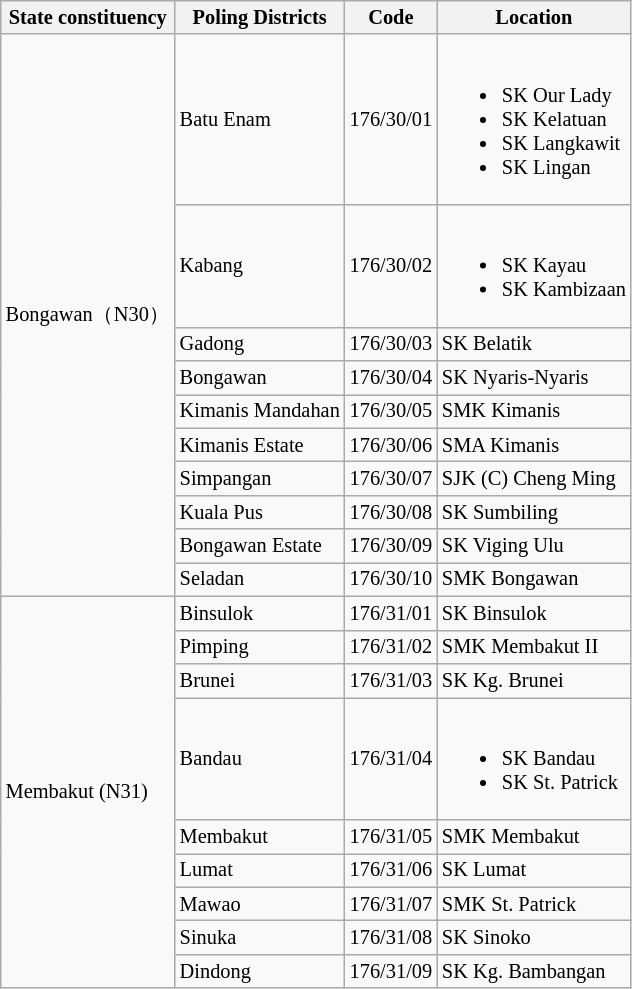<table class="wikitable sortable mw-collapsible" style="white-space:nowrap;font-size:85%">
<tr>
<th>State constituency</th>
<th>Poling Districts</th>
<th>Code</th>
<th>Location</th>
</tr>
<tr>
<td rowspan="10">Bongawan（N30）</td>
<td>Batu Enam</td>
<td>176/30/01</td>
<td><br><ul><li>SK Our Lady</li><li>SK Kelatuan</li><li>SK Langkawit</li><li>SK Lingan</li></ul></td>
</tr>
<tr>
<td>Kabang</td>
<td>176/30/02</td>
<td><br><ul><li>SK Kayau</li><li>SK Kambizaan</li></ul></td>
</tr>
<tr>
<td>Gadong</td>
<td>176/30/03</td>
<td>SK Belatik</td>
</tr>
<tr>
<td>Bongawan</td>
<td>176/30/04</td>
<td>SK Nyaris-Nyaris</td>
</tr>
<tr>
<td>Kimanis Mandahan</td>
<td>176/30/05</td>
<td>SMK Kimanis</td>
</tr>
<tr>
<td>Kimanis Estate</td>
<td>176/30/06</td>
<td>SMA Kimanis</td>
</tr>
<tr>
<td>Simpangan</td>
<td>176/30/07</td>
<td>SJK (C) Cheng Ming</td>
</tr>
<tr>
<td>Kuala Pus</td>
<td>176/30/08</td>
<td>SK Sumbiling</td>
</tr>
<tr>
<td>Bongawan Estate</td>
<td>176/30/09</td>
<td>SK Viging Ulu</td>
</tr>
<tr>
<td>Seladan</td>
<td>176/30/10</td>
<td>SMK Bongawan</td>
</tr>
<tr>
<td rowspan="9">Membakut (N31)</td>
<td>Binsulok</td>
<td>176/31/01</td>
<td>SK Binsulok</td>
</tr>
<tr>
<td>Pimping</td>
<td>176/31/02</td>
<td>SMK Membakut II</td>
</tr>
<tr>
<td>Brunei</td>
<td>176/31/03</td>
<td>SK Kg. Brunei</td>
</tr>
<tr>
<td>Bandau</td>
<td>176/31/04</td>
<td><br><ul><li>SK Bandau</li><li>SK St. Patrick</li></ul></td>
</tr>
<tr>
<td>Membakut</td>
<td>176/31/05</td>
<td>SMK Membakut</td>
</tr>
<tr>
<td>Lumat</td>
<td>176/31/06</td>
<td>SK Lumat</td>
</tr>
<tr>
<td>Mawao</td>
<td>176/31/07</td>
<td>SMK St. Patrick</td>
</tr>
<tr>
<td>Sinuka</td>
<td>176/31/08</td>
<td>SK Sinoko</td>
</tr>
<tr>
<td>Dindong</td>
<td>176/31/09</td>
<td>SK Kg. Bambangan</td>
</tr>
</table>
